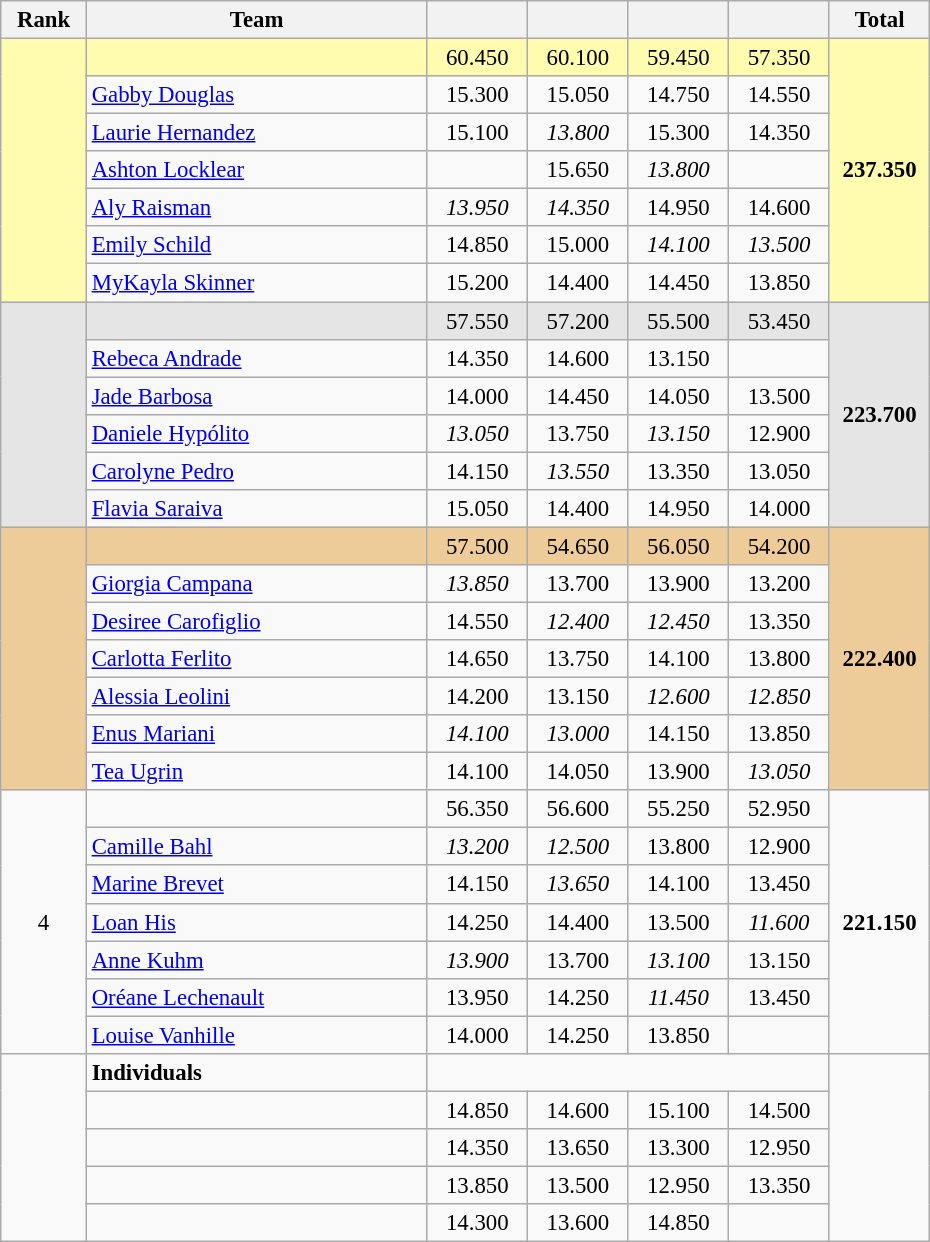<table class="wikitable" style="text-align:center; font-size:95%">
<tr>
<th scope="col" style="width:50px;">Rank</th>
<th scope="col" style="width:220px;">Team</th>
<th scope="col" style="width:60px;"></th>
<th scope="col" style="width:60px;"></th>
<th scope="col" style="width:60px;"></th>
<th scope="col" style="width:60px;"></th>
<th scope="col" style="width:60px;">Total</th>
</tr>
<tr style="background:#fffcaf;">
<td rowspan=7></td>
<td style="text-align:left;"><strong></strong></td>
<td>60.450</td>
<td>60.100</td>
<td>59.450</td>
<td>57.350</td>
<td rowspan=7><strong>237.350</strong></td>
</tr>
<tr>
<td style="text-align:left;"><a href='#'>Gabby Douglas</a></td>
<td>15.300</td>
<td>15.050</td>
<td>14.750</td>
<td>14.550</td>
</tr>
<tr>
<td style="text-align:left;"><a href='#'>Laurie Hernandez</a></td>
<td>15.100</td>
<td><em>13.800</em></td>
<td>15.300</td>
<td>14.350</td>
</tr>
<tr>
<td style="text-align:left;"><a href='#'>Ashton Locklear</a></td>
<td></td>
<td>15.650</td>
<td><em>13.800</em></td>
<td></td>
</tr>
<tr>
<td style="text-align:left;"><a href='#'>Aly Raisman</a></td>
<td><em>13.950</em></td>
<td><em>14.350</em></td>
<td>14.950</td>
<td>14.600</td>
</tr>
<tr>
<td style="text-align:left;"><a href='#'>Emily Schild</a></td>
<td>14.850</td>
<td>15.000</td>
<td><em>14.100</em></td>
<td><em>13.500</em></td>
</tr>
<tr>
<td style="text-align:left;"><a href='#'>MyKayla Skinner</a></td>
<td>15.200</td>
<td>14.400</td>
<td>14.450</td>
<td>13.850</td>
</tr>
<tr style="background:#e5e5e5;">
<td rowspan=6></td>
<td style="text-align:left;"><strong></strong></td>
<td>57.550</td>
<td>57.200</td>
<td>55.500</td>
<td>53.450</td>
<td rowspan=6><strong>223.700</strong></td>
</tr>
<tr>
<td style="text-align:left;"><a href='#'>Rebeca Andrade</a></td>
<td>14.350</td>
<td>14.600</td>
<td>13.150</td>
<td></td>
</tr>
<tr>
<td style="text-align:left;"><a href='#'>Jade Barbosa</a></td>
<td>14.000</td>
<td>14.450</td>
<td>14.050</td>
<td>13.500</td>
</tr>
<tr>
<td style="text-align:left;"><a href='#'>Daniele Hypólito</a></td>
<td><em>13.050</em></td>
<td>13.750</td>
<td><em>13.150</em></td>
<td>12.900</td>
</tr>
<tr>
<td style="text-align:left;"><a href='#'>Carolyne Pedro</a></td>
<td>14.150</td>
<td><em>13.550</em></td>
<td>13.350</td>
<td>13.050</td>
</tr>
<tr>
<td style="text-align:left;"><a href='#'>Flavia Saraiva</a></td>
<td>15.050</td>
<td>14.400</td>
<td>14.950</td>
<td>14.000</td>
</tr>
<tr style="background:#ec9;">
<td rowspan=7></td>
<td style="text-align:left;"><strong></strong></td>
<td>57.500</td>
<td>54.650</td>
<td>56.050</td>
<td>54.200</td>
<td rowspan=7><strong>222.400</strong></td>
</tr>
<tr>
<td style="text-align:left;"><a href='#'>Giorgia Campana</a></td>
<td><em>13.850</em></td>
<td>13.700</td>
<td>13.900</td>
<td>13.200</td>
</tr>
<tr>
<td style="text-align:left;"><a href='#'>Desiree Carofiglio</a></td>
<td>14.550</td>
<td><em>12.400</em></td>
<td><em>12.450</em></td>
<td>13.350</td>
</tr>
<tr>
<td style="text-align:left;"><a href='#'>Carlotta Ferlito</a></td>
<td>14.650</td>
<td>13.750</td>
<td>14.100</td>
<td>13.800</td>
</tr>
<tr>
<td style="text-align:left;"><a href='#'>Alessia Leolini</a></td>
<td>14.200</td>
<td>13.150</td>
<td><em>12.600</em></td>
<td><em>12.850</em></td>
</tr>
<tr>
<td style="text-align:left;"><a href='#'>Enus Mariani</a></td>
<td><em>14.100</em></td>
<td><em>13.000</em></td>
<td>14.150</td>
<td>13.850</td>
</tr>
<tr>
<td style="text-align:left;"><a href='#'>Tea Ugrin</a></td>
<td>14.100</td>
<td>14.050</td>
<td>13.900</td>
<td><em>13.050</em></td>
</tr>
<tr>
<td rowspan=7>4</td>
<td style="text-align:left;"><strong></strong></td>
<td>56.350</td>
<td>56.600</td>
<td>55.250</td>
<td>52.950</td>
<td rowspan=7><strong>221.150</strong></td>
</tr>
<tr>
<td style="text-align:left;"><a href='#'>Camille Bahl</a></td>
<td><em>13.200</em></td>
<td><em>12.500</em></td>
<td>13.800</td>
<td>12.900</td>
</tr>
<tr>
<td style="text-align:left;"><a href='#'>Marine Brevet</a></td>
<td>14.150</td>
<td><em>13.650</em></td>
<td>14.100</td>
<td>13.450</td>
</tr>
<tr>
<td style="text-align:left;"><a href='#'>Loan His</a></td>
<td>14.250</td>
<td>14.400</td>
<td>13.500</td>
<td><em>11.600</em></td>
</tr>
<tr>
<td style="text-align:left;"><a href='#'>Anne Kuhm</a></td>
<td><em>13.900</em></td>
<td>13.700</td>
<td><em>13.100</em></td>
<td>13.150</td>
</tr>
<tr>
<td style="text-align:left;"><a href='#'>Oréane Lechenault</a></td>
<td>13.950</td>
<td>14.250</td>
<td><em>11.450</em></td>
<td>13.450</td>
</tr>
<tr>
<td style="text-align:left;"><a href='#'>Louise Vanhille</a></td>
<td>14.000</td>
<td>14.250</td>
<td>13.850</td>
<td></td>
</tr>
<tr>
<td rowspan=7></td>
<td style="text-align:left;"><strong>Individuals</strong></td>
<td colspan=4></td>
<td rowspan=7></td>
</tr>
<tr>
<td style="text-align:left;"></td>
<td>14.850</td>
<td>14.600</td>
<td>15.100</td>
<td>14.500</td>
</tr>
<tr>
<td style="text-align:left;"></td>
<td>14.350</td>
<td>13.650</td>
<td>13.300</td>
<td>12.950</td>
</tr>
<tr>
<td style="text-align:left;"></td>
<td>13.850</td>
<td>13.500</td>
<td>12.950</td>
<td>13.350</td>
</tr>
<tr>
<td style="text-align:left;"></td>
<td>14.300</td>
<td>13.600</td>
<td>14.850</td>
<td></td>
</tr>
</table>
